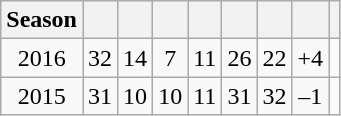<table class="wikitable" style="text-align:center;">
<tr>
<th>Season</th>
<th></th>
<th></th>
<th></th>
<th></th>
<th></th>
<th></th>
<th></th>
<th></th>
</tr>
<tr>
<td>2016</td>
<td>32</td>
<td>14</td>
<td>7</td>
<td>11</td>
<td>26</td>
<td>22</td>
<td>+4</td>
<td></td>
</tr>
<tr>
<td>2015</td>
<td>31</td>
<td>10</td>
<td>10</td>
<td>11</td>
<td>31</td>
<td>32</td>
<td>–1</td>
<td></td>
</tr>
</table>
